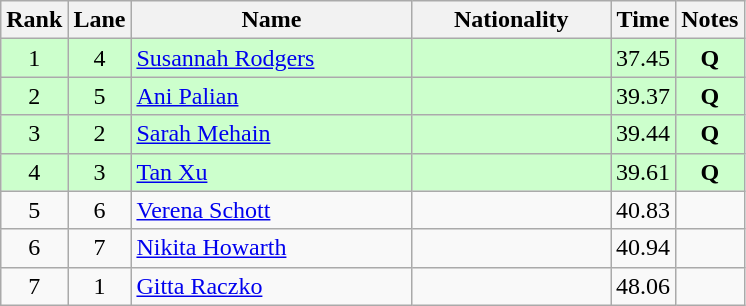<table class="wikitable sortable" style="text-align:center">
<tr>
<th>Rank</th>
<th>Lane</th>
<th style="width:180px">Name</th>
<th style="width:125px">Nationality</th>
<th>Time</th>
<th>Notes</th>
</tr>
<tr style="background:#cfc;">
<td>1</td>
<td>4</td>
<td style="text-align:left;"><a href='#'>Susannah Rodgers</a></td>
<td style="text-align:left;"></td>
<td>37.45</td>
<td><strong>Q</strong></td>
</tr>
<tr style="background:#cfc;">
<td>2</td>
<td>5</td>
<td style="text-align:left;"><a href='#'>Ani Palian</a></td>
<td style="text-align:left;"></td>
<td>39.37</td>
<td><strong>Q</strong></td>
</tr>
<tr style="background:#cfc;">
<td>3</td>
<td>2</td>
<td style="text-align:left;"><a href='#'>Sarah Mehain</a></td>
<td style="text-align:left;"></td>
<td>39.44</td>
<td><strong>Q</strong></td>
</tr>
<tr style="background:#cfc;">
<td>4</td>
<td>3</td>
<td style="text-align:left;"><a href='#'>Tan Xu</a></td>
<td style="text-align:left;"></td>
<td>39.61</td>
<td><strong>Q</strong></td>
</tr>
<tr>
<td>5</td>
<td>6</td>
<td style="text-align:left;"><a href='#'>Verena Schott</a></td>
<td style="text-align:left;"></td>
<td>40.83</td>
<td></td>
</tr>
<tr>
<td>6</td>
<td>7</td>
<td style="text-align:left;"><a href='#'>Nikita Howarth</a></td>
<td style="text-align:left;"></td>
<td>40.94</td>
<td></td>
</tr>
<tr>
<td>7</td>
<td>1</td>
<td style="text-align:left;"><a href='#'>Gitta Raczko</a></td>
<td style="text-align:left;"></td>
<td>48.06</td>
<td></td>
</tr>
</table>
